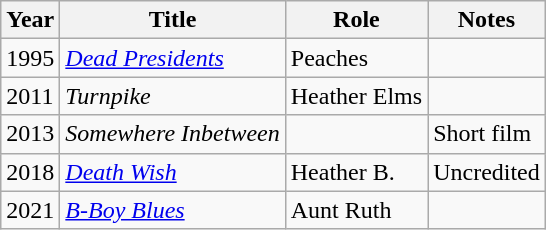<table class="wikitable sortable">
<tr>
<th>Year</th>
<th>Title</th>
<th>Role</th>
<th>Notes</th>
</tr>
<tr>
<td>1995</td>
<td><em><a href='#'>Dead Presidents</a></em></td>
<td>Peaches</td>
<td></td>
</tr>
<tr>
<td>2011</td>
<td><em>Turnpike</em></td>
<td>Heather Elms</td>
<td></td>
</tr>
<tr>
<td>2013</td>
<td><em>Somewhere Inbetween</em></td>
<td></td>
<td>Short film</td>
</tr>
<tr>
<td>2018</td>
<td><em><a href='#'>Death Wish</a></em></td>
<td>Heather B.</td>
<td>Uncredited</td>
</tr>
<tr>
<td>2021</td>
<td><em><a href='#'>B-Boy Blues</a></em></td>
<td>Aunt Ruth</td>
<td></td>
</tr>
</table>
